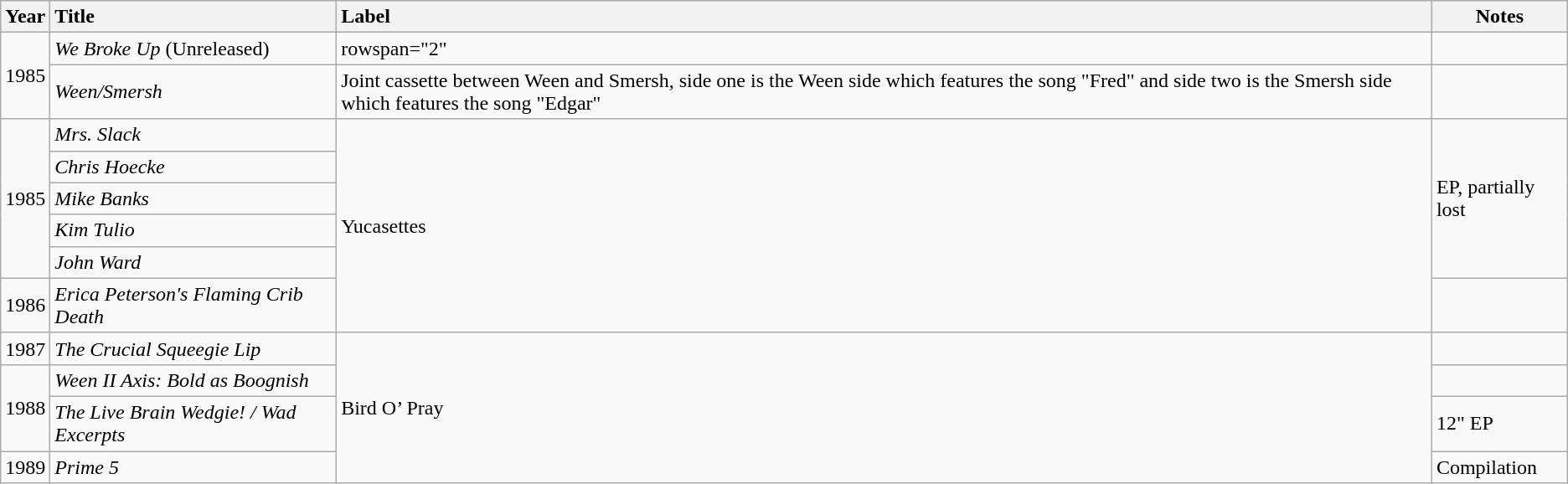<table class="wikitable">
<tr>
<th style="text-align:left;">Year</th>
<th style="text-align:left;">Title</th>
<th style="text-align:left;">Label</th>
<th>Notes</th>
</tr>
<tr>
<td rowspan="2">1985</td>
<td><em>We Broke Up</em>  (Unreleased)</td>
<td>rowspan="2" </td>
<td></td>
</tr>
<tr>
<td><em>Ween/Smersh</em></td>
<td>Joint cassette between Ween and Smersh, side one is the Ween side which features the song "Fred" and side two is the Smersh side which features the song "Edgar"</td>
</tr>
<tr>
<td rowspan="5">1985</td>
<td><em>Mrs. Slack</em></td>
<td rowspan="6">Yucasettes</td>
<td rowspan="5">EP, partially lost</td>
</tr>
<tr>
<td><em>Chris Hoecke</em></td>
</tr>
<tr>
<td><em>Mike Banks</em></td>
</tr>
<tr>
<td><em>Kim Tulio</em></td>
</tr>
<tr>
<td><em>John Ward</em></td>
</tr>
<tr>
<td>1986</td>
<td><em>Erica Peterson's Flaming Crib Death</em></td>
<td></td>
</tr>
<tr>
<td>1987</td>
<td><em>The Crucial Squeegie Lip</em></td>
<td rowspan="4">Bird O’ Pray</td>
<td></td>
</tr>
<tr>
<td rowspan="2">1988</td>
<td><em>Ween II Axis: Bold as Boognish</em></td>
<td></td>
</tr>
<tr>
<td><em>The Live Brain Wedgie! / Wad Excerpts</em></td>
<td>12" EP</td>
</tr>
<tr>
<td>1989</td>
<td><em>Prime 5</em></td>
<td>Compilation</td>
</tr>
</table>
